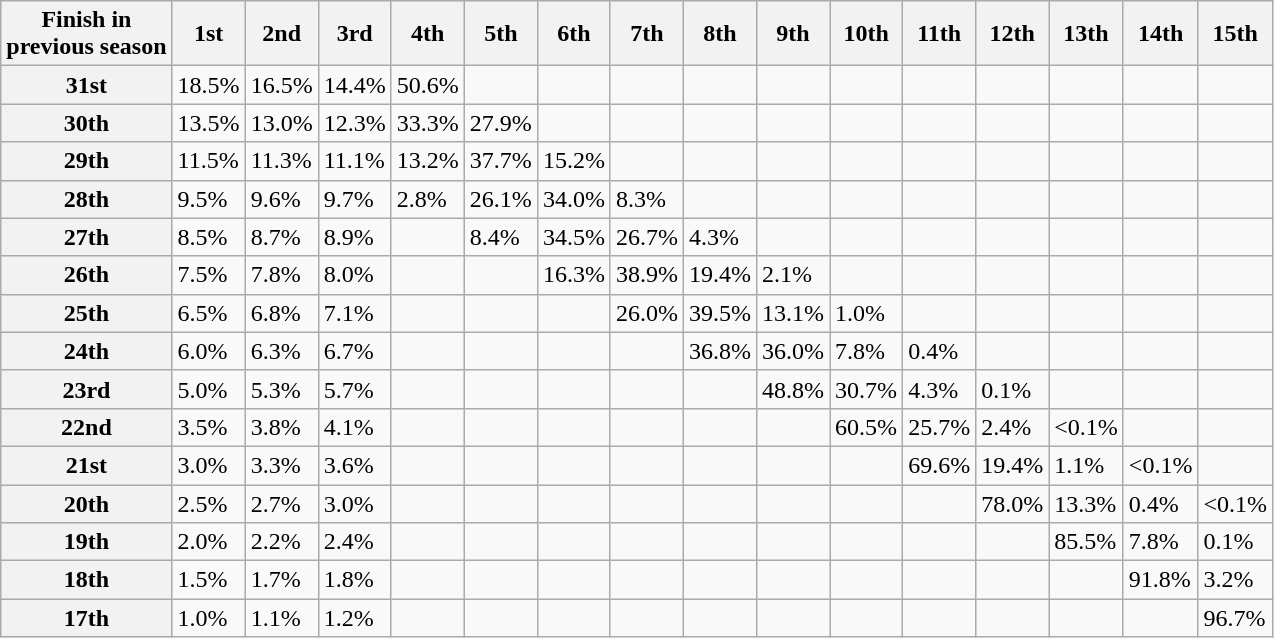<table class="wikitable">
<tr>
<th>Finish in <br> previous season</th>
<th>1st</th>
<th>2nd</th>
<th>3rd</th>
<th>4th</th>
<th>5th</th>
<th>6th</th>
<th>7th</th>
<th>8th</th>
<th>9th</th>
<th>10th</th>
<th>11th</th>
<th>12th</th>
<th>13th</th>
<th>14th</th>
<th>15th</th>
</tr>
<tr>
<th>31st</th>
<td>18.5%</td>
<td>16.5%</td>
<td>14.4%</td>
<td>50.6%</td>
<td></td>
<td></td>
<td></td>
<td></td>
<td></td>
<td></td>
<td></td>
<td></td>
<td></td>
<td></td>
<td></td>
</tr>
<tr>
<th>30th</th>
<td>13.5%</td>
<td>13.0%</td>
<td>12.3%</td>
<td>33.3%</td>
<td>27.9%</td>
<td></td>
<td></td>
<td></td>
<td></td>
<td></td>
<td></td>
<td></td>
<td></td>
<td></td>
<td></td>
</tr>
<tr>
<th>29th</th>
<td>11.5%</td>
<td>11.3%</td>
<td>11.1%</td>
<td>13.2%</td>
<td>37.7%</td>
<td>15.2%</td>
<td></td>
<td></td>
<td></td>
<td></td>
<td></td>
<td></td>
<td></td>
<td></td>
<td></td>
</tr>
<tr>
<th>28th</th>
<td>9.5%</td>
<td>9.6%</td>
<td>9.7%</td>
<td>2.8%</td>
<td>26.1%</td>
<td>34.0%</td>
<td>8.3%</td>
<td></td>
<td></td>
<td></td>
<td></td>
<td></td>
<td></td>
<td></td>
<td></td>
</tr>
<tr>
<th>27th</th>
<td>8.5%</td>
<td>8.7%</td>
<td>8.9%</td>
<td></td>
<td>8.4%</td>
<td>34.5%</td>
<td>26.7%</td>
<td>4.3%</td>
<td></td>
<td></td>
<td></td>
<td></td>
<td></td>
<td></td>
<td></td>
</tr>
<tr>
<th>26th</th>
<td>7.5%</td>
<td>7.8%</td>
<td>8.0%</td>
<td></td>
<td></td>
<td>16.3%</td>
<td>38.9%</td>
<td>19.4%</td>
<td>2.1%</td>
<td></td>
<td></td>
<td></td>
<td></td>
<td></td>
<td></td>
</tr>
<tr>
<th>25th</th>
<td>6.5%</td>
<td>6.8%</td>
<td>7.1%</td>
<td></td>
<td></td>
<td></td>
<td>26.0%</td>
<td>39.5%</td>
<td>13.1%</td>
<td>1.0%</td>
<td></td>
<td></td>
<td></td>
<td></td>
<td></td>
</tr>
<tr>
<th>24th</th>
<td>6.0%</td>
<td>6.3%</td>
<td>6.7%</td>
<td></td>
<td></td>
<td></td>
<td></td>
<td>36.8%</td>
<td>36.0%</td>
<td>7.8%</td>
<td>0.4%</td>
<td></td>
<td></td>
<td></td>
<td></td>
</tr>
<tr>
<th>23rd</th>
<td>5.0%</td>
<td>5.3%</td>
<td>5.7%</td>
<td></td>
<td></td>
<td></td>
<td></td>
<td></td>
<td>48.8%</td>
<td>30.7%</td>
<td>4.3%</td>
<td>0.1%</td>
<td></td>
<td></td>
<td></td>
</tr>
<tr>
<th>22nd</th>
<td>3.5%</td>
<td>3.8%</td>
<td>4.1%</td>
<td></td>
<td></td>
<td></td>
<td></td>
<td></td>
<td></td>
<td>60.5%</td>
<td>25.7%</td>
<td>2.4%</td>
<td><0.1%</td>
<td></td>
<td></td>
</tr>
<tr>
<th>21st</th>
<td>3.0%</td>
<td>3.3%</td>
<td>3.6%</td>
<td></td>
<td></td>
<td></td>
<td></td>
<td></td>
<td></td>
<td></td>
<td>69.6%</td>
<td>19.4%</td>
<td>1.1%</td>
<td><0.1%</td>
<td></td>
</tr>
<tr>
<th>20th</th>
<td>2.5%</td>
<td>2.7%</td>
<td>3.0%</td>
<td></td>
<td></td>
<td></td>
<td></td>
<td></td>
<td></td>
<td></td>
<td></td>
<td>78.0%</td>
<td>13.3%</td>
<td>0.4%</td>
<td><0.1%</td>
</tr>
<tr>
<th>19th</th>
<td>2.0%</td>
<td>2.2%</td>
<td>2.4%</td>
<td></td>
<td></td>
<td></td>
<td></td>
<td></td>
<td></td>
<td></td>
<td></td>
<td></td>
<td>85.5%</td>
<td>7.8%</td>
<td>0.1%</td>
</tr>
<tr>
<th>18th</th>
<td>1.5%</td>
<td>1.7%</td>
<td>1.8%</td>
<td></td>
<td></td>
<td></td>
<td></td>
<td></td>
<td></td>
<td></td>
<td></td>
<td></td>
<td></td>
<td>91.8%</td>
<td>3.2%</td>
</tr>
<tr>
<th>17th</th>
<td>1.0%</td>
<td>1.1%</td>
<td>1.2%</td>
<td></td>
<td></td>
<td></td>
<td></td>
<td></td>
<td></td>
<td></td>
<td></td>
<td></td>
<td></td>
<td></td>
<td>96.7%</td>
</tr>
</table>
